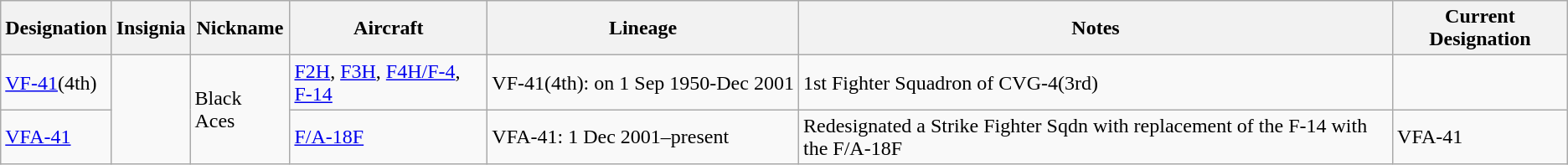<table class="wikitable">
<tr>
<th>Designation</th>
<th>Insignia</th>
<th>Nickname</th>
<th>Aircraft</th>
<th>Lineage</th>
<th>Notes</th>
<th>Current Designation</th>
</tr>
<tr>
<td style="white-space: nowrap;"><a href='#'>VF-41</a>(4th)</td>
<td Rowspan="2"></td>
<td Rowspan="2">Black Aces</td>
<td><a href='#'>F2H</a>, <a href='#'>F3H</a>, <a href='#'>F4H/F-4</a>, <a href='#'>F-14</a></td>
<td style="white-space: nowrap;">VF-41(4th): on 1 Sep 1950-Dec 2001</td>
<td>1st Fighter Squadron of CVG-4(3rd)</td>
</tr>
<tr>
<td><a href='#'>VFA-41</a></td>
<td><a href='#'>F/A-18F</a></td>
<td>VFA-41: 1 Dec 2001–present</td>
<td>Redesignated a Strike Fighter Sqdn with replacement of the F-14 with the F/A-18F</td>
<td>VFA-41</td>
</tr>
</table>
